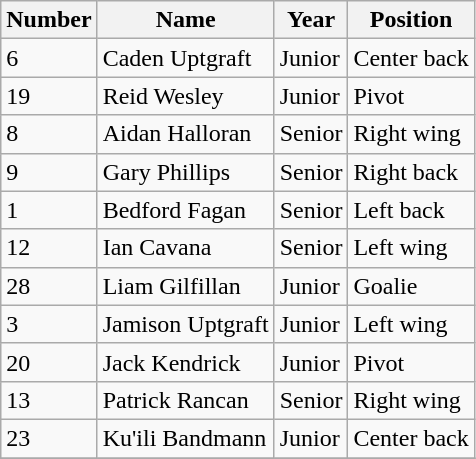<table class="wikitable sortable">
<tr>
<th>Number</th>
<th>Name</th>
<th>Year</th>
<th>Position</th>
</tr>
<tr>
<td>6</td>
<td>Caden Uptgraft</td>
<td>Junior</td>
<td>Center back</td>
</tr>
<tr>
<td>19</td>
<td>Reid Wesley</td>
<td>Junior</td>
<td>Pivot</td>
</tr>
<tr>
<td>8</td>
<td>Aidan Halloran</td>
<td>Senior</td>
<td>Right wing</td>
</tr>
<tr>
<td>9</td>
<td>Gary Phillips</td>
<td>Senior</td>
<td>Right back</td>
</tr>
<tr>
<td>1</td>
<td>Bedford Fagan</td>
<td>Senior</td>
<td>Left back</td>
</tr>
<tr>
<td>12</td>
<td>Ian Cavana</td>
<td>Senior</td>
<td>Left wing</td>
</tr>
<tr>
<td>28</td>
<td>Liam Gilfillan</td>
<td>Junior</td>
<td>Goalie</td>
</tr>
<tr>
<td>3</td>
<td>Jamison Uptgraft</td>
<td>Junior</td>
<td>Left wing</td>
</tr>
<tr>
<td>20</td>
<td>Jack Kendrick</td>
<td>Junior</td>
<td>Pivot</td>
</tr>
<tr>
<td>13</td>
<td>Patrick Rancan</td>
<td>Senior</td>
<td>Right wing</td>
</tr>
<tr>
<td>23</td>
<td>Ku'ili Bandmann</td>
<td>Junior</td>
<td>Center back</td>
</tr>
<tr>
</tr>
</table>
